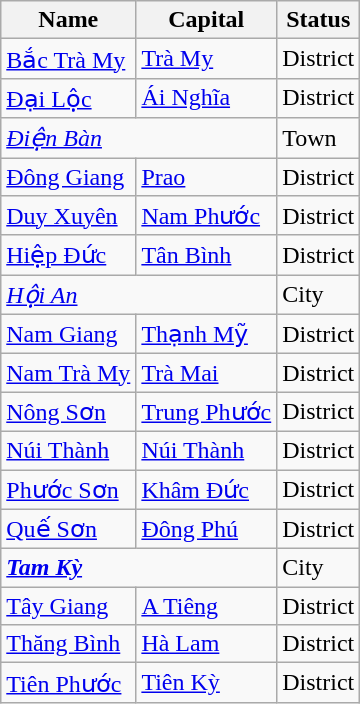<table class="wikitable sortable">
<tr>
<th>Name</th>
<th>Capital</th>
<th>Status</th>
</tr>
<tr>
<td><a href='#'>Bắc Trà My</a></td>
<td><a href='#'>Trà My</a></td>
<td>District</td>
</tr>
<tr>
<td><a href='#'>Đại Lộc</a></td>
<td><a href='#'>Ái Nghĩa</a></td>
<td>District</td>
</tr>
<tr>
<td colspan="2"><em><a href='#'>Điện Bàn</a></em></td>
<td>Town</td>
</tr>
<tr>
<td><a href='#'>Đông Giang</a></td>
<td><a href='#'>Prao</a></td>
<td>District</td>
</tr>
<tr>
<td><a href='#'>Duy Xuyên</a></td>
<td><a href='#'>Nam Phước</a></td>
<td>District</td>
</tr>
<tr>
<td><a href='#'>Hiệp Đức</a></td>
<td><a href='#'>Tân Bình</a></td>
<td>District</td>
</tr>
<tr>
<td colspan="2"><em><a href='#'>Hội An</a></em></td>
<td>City</td>
</tr>
<tr>
<td><a href='#'>Nam Giang</a></td>
<td><a href='#'>Thạnh Mỹ</a></td>
<td>District</td>
</tr>
<tr>
<td><a href='#'>Nam Trà My</a></td>
<td><a href='#'>Trà Mai</a></td>
<td>District</td>
</tr>
<tr>
<td><a href='#'>Nông Sơn</a></td>
<td><a href='#'>Trung Phước</a></td>
<td>District</td>
</tr>
<tr>
<td><a href='#'>Núi Thành</a></td>
<td><a href='#'>Núi Thành</a></td>
<td>District</td>
</tr>
<tr>
<td><a href='#'>Phước Sơn</a></td>
<td><a href='#'>Khâm Đức</a></td>
<td>District</td>
</tr>
<tr>
<td><a href='#'>Quế Sơn</a></td>
<td><a href='#'>Đông Phú</a></td>
<td>District</td>
</tr>
<tr>
<td colspan="2"><strong><em><a href='#'>Tam Kỳ</a></em></strong></td>
<td>City</td>
</tr>
<tr>
<td><a href='#'>Tây Giang</a></td>
<td><a href='#'>A Tiêng</a></td>
<td>District</td>
</tr>
<tr>
<td><a href='#'>Thăng Bình</a></td>
<td><a href='#'>Hà Lam</a></td>
<td>District</td>
</tr>
<tr>
<td><a href='#'>Tiên Phước</a></td>
<td><a href='#'>Tiên Kỳ</a></td>
<td>District</td>
</tr>
</table>
